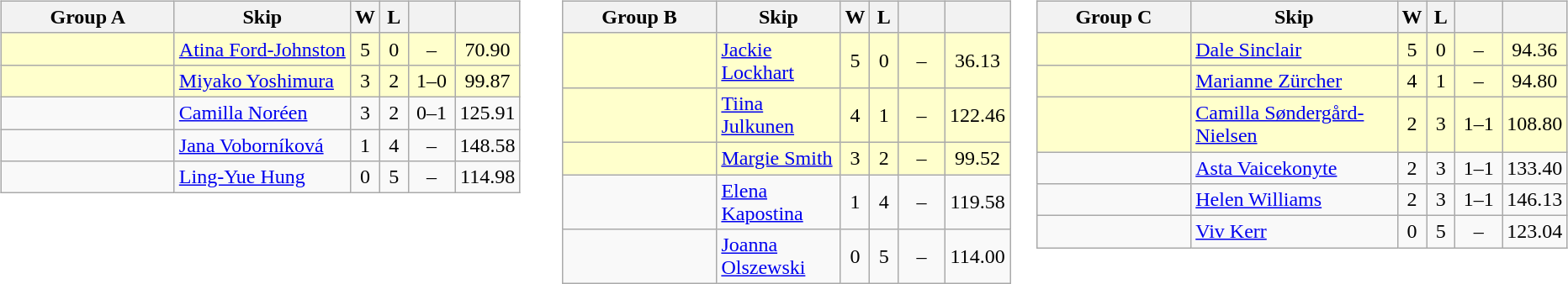<table>
<tr>
<td valign=top width=11%><br><table class="wikitable" style="text-align: center;">
<tr>
<th width=130>Group A</th>
<th>Skip</th>
<th width=15>W</th>
<th width=15>L</th>
<th width=30></th>
<th width=15></th>
</tr>
<tr bgcolor=#ffffcc>
<td style="text-align:left;"></td>
<td style="text-align:left;"><a href='#'>Atina Ford-Johnston</a></td>
<td>5</td>
<td>0</td>
<td>–</td>
<td>70.90</td>
</tr>
<tr bgcolor=#ffffcc>
<td style="text-align:left;"></td>
<td style="text-align:left;"><a href='#'>Miyako Yoshimura</a></td>
<td>3</td>
<td>2</td>
<td>1–0</td>
<td>99.87</td>
</tr>
<tr>
<td style="text-align:left;"></td>
<td style="text-align:left;"><a href='#'>Camilla Noréen</a></td>
<td>3</td>
<td>2</td>
<td>0–1</td>
<td>125.91</td>
</tr>
<tr>
<td style="text-align:left;"></td>
<td style="text-align:left;"><a href='#'>Jana Voborníková</a></td>
<td>1</td>
<td>4</td>
<td>–</td>
<td>148.58</td>
</tr>
<tr>
<td style="text-align:left;"></td>
<td style="text-align:left;"><a href='#'>Ling-Yue Hung</a></td>
<td>0</td>
<td>5</td>
<td>–</td>
<td>114.98</td>
</tr>
</table>
</td>
<td valign=top width=8%><br><table class="wikitable" style="text-align: center;">
<tr>
<th width=115>Group B</th>
<th>Skip</th>
<th width=15>W</th>
<th width=15>L</th>
<th width=30></th>
<th width=15></th>
</tr>
<tr bgcolor=#ffffcc>
<td style="text-align:left;"></td>
<td style="text-align:left;"><a href='#'>Jackie Lockhart</a></td>
<td>5</td>
<td>0</td>
<td>–</td>
<td>36.13</td>
</tr>
<tr bgcolor=#ffffcc>
<td style="text-align:left;"></td>
<td style="text-align:left;"><a href='#'>Tiina Julkunen</a></td>
<td>4</td>
<td>1</td>
<td>–</td>
<td>122.46</td>
</tr>
<tr bgcolor=#ffffcc>
<td style="text-align:left;"></td>
<td style="text-align:left;"><a href='#'>Margie Smith</a></td>
<td>3</td>
<td>2</td>
<td>–</td>
<td>99.52</td>
</tr>
<tr>
<td style="text-align:left;"></td>
<td style="text-align:left;"><a href='#'>Elena Kapostina</a></td>
<td>1</td>
<td>4</td>
<td>–</td>
<td>119.58</td>
</tr>
<tr>
<td style="text-align:left;"></td>
<td style="text-align:left;"><a href='#'>Joanna Olszewski</a></td>
<td>0</td>
<td>5</td>
<td>–</td>
<td>114.00</td>
</tr>
</table>
</td>
<td valign=top width=11%><br><table class="wikitable" style="text-align: center;">
<tr>
<th width=115>Group C</th>
<th>Skip</th>
<th width=15>W</th>
<th width=15>L</th>
<th width=30></th>
<th width=15></th>
</tr>
<tr bgcolor=#ffffcc>
<td style="text-align:left;"></td>
<td style="text-align:left;"><a href='#'>Dale Sinclair</a></td>
<td>5</td>
<td>0</td>
<td>–</td>
<td>94.36</td>
</tr>
<tr bgcolor=#ffffcc>
<td style="text-align:left;"></td>
<td style="text-align:left;"><a href='#'>Marianne Zürcher</a></td>
<td>4</td>
<td>1</td>
<td>–</td>
<td>94.80</td>
</tr>
<tr bgcolor=#ffffcc>
<td style="text-align:left;"></td>
<td style="text-align:left;"><a href='#'>Camilla Søndergård-Nielsen</a></td>
<td>2</td>
<td>3</td>
<td>1–1</td>
<td>108.80</td>
</tr>
<tr>
<td style="text-align:left;"></td>
<td style="text-align:left;"><a href='#'>Asta Vaicekonyte</a></td>
<td>2</td>
<td>3</td>
<td>1–1</td>
<td>133.40</td>
</tr>
<tr>
<td style="text-align:left;"></td>
<td style="text-align:left;"><a href='#'>Helen Williams</a></td>
<td>2</td>
<td>3</td>
<td>1–1</td>
<td>146.13</td>
</tr>
<tr>
<td style="text-align:left;"></td>
<td style="text-align:left;"><a href='#'>Viv Kerr</a></td>
<td>0</td>
<td>5</td>
<td>–</td>
<td>123.04</td>
</tr>
</table>
</td>
</tr>
</table>
